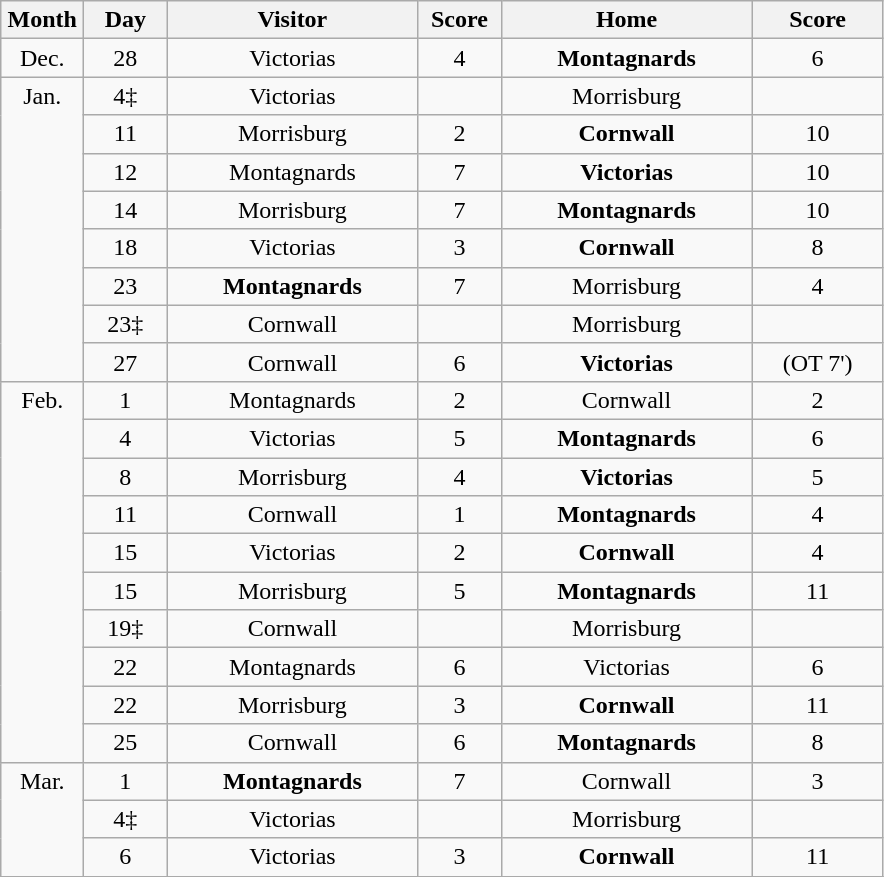<table class="wikitable" style="text-align:center;">
<tr>
<th style="width:3em">Month</th>
<th style="width:3em">Day</th>
<th style="width:10em">Visitor</th>
<th style="width:3em">Score</th>
<th style="width:10em">Home</th>
<th style="width:5em">Score</th>
</tr>
<tr>
<td>Dec.</td>
<td>28</td>
<td>Victorias</td>
<td>4</td>
<td><strong>Montagnards</strong></td>
<td>6</td>
</tr>
<tr>
<td rowspan=8 valign=top>Jan.</td>
<td>4‡</td>
<td>Victorias</td>
<td></td>
<td>Morrisburg</td>
<td></td>
</tr>
<tr>
<td>11</td>
<td>Morrisburg</td>
<td>2</td>
<td><strong>Cornwall</strong></td>
<td>10</td>
</tr>
<tr>
<td>12</td>
<td>Montagnards</td>
<td>7</td>
<td><strong>Victorias</strong></td>
<td>10</td>
</tr>
<tr>
<td>14</td>
<td>Morrisburg</td>
<td>7</td>
<td><strong>Montagnards</strong></td>
<td>10</td>
</tr>
<tr>
<td>18</td>
<td>Victorias</td>
<td>3</td>
<td><strong>Cornwall</strong></td>
<td>8</td>
</tr>
<tr>
<td>23</td>
<td><strong>Montagnards</strong></td>
<td>7</td>
<td>Morrisburg</td>
<td>4</td>
</tr>
<tr>
<td>23‡</td>
<td>Cornwall</td>
<td></td>
<td>Morrisburg</td>
<td></td>
</tr>
<tr>
<td>27</td>
<td>Cornwall</td>
<td>6</td>
<td><strong>Victorias</strong></td>
<td>(OT 7')</td>
</tr>
<tr>
<td rowspan=10 valign=top>Feb.</td>
<td>1</td>
<td>Montagnards</td>
<td>2</td>
<td>Cornwall</td>
<td>2</td>
</tr>
<tr>
<td>4</td>
<td>Victorias</td>
<td>5</td>
<td><strong>Montagnards</strong></td>
<td>6</td>
</tr>
<tr>
<td>8</td>
<td>Morrisburg</td>
<td>4</td>
<td><strong>Victorias</strong></td>
<td>5</td>
</tr>
<tr>
<td>11</td>
<td>Cornwall</td>
<td>1</td>
<td><strong>Montagnards</strong></td>
<td>4</td>
</tr>
<tr>
<td>15</td>
<td>Victorias</td>
<td>2</td>
<td><strong>Cornwall</strong></td>
<td>4</td>
</tr>
<tr>
<td>15</td>
<td>Morrisburg</td>
<td>5</td>
<td><strong>Montagnards</strong></td>
<td>11</td>
</tr>
<tr>
<td>19‡</td>
<td>Cornwall</td>
<td></td>
<td>Morrisburg</td>
<td></td>
</tr>
<tr>
<td>22</td>
<td>Montagnards</td>
<td>6</td>
<td>Victorias</td>
<td>6</td>
</tr>
<tr>
<td>22</td>
<td>Morrisburg</td>
<td>3</td>
<td><strong>Cornwall</strong></td>
<td>11</td>
</tr>
<tr>
<td>25</td>
<td>Cornwall</td>
<td>6</td>
<td><strong>Montagnards</strong></td>
<td>8</td>
</tr>
<tr>
<td rowspan=3 valign=top>Mar.</td>
<td>1</td>
<td><strong>Montagnards</strong></td>
<td>7</td>
<td>Cornwall</td>
<td>3</td>
</tr>
<tr>
<td>4‡</td>
<td>Victorias</td>
<td></td>
<td>Morrisburg</td>
<td></td>
</tr>
<tr>
<td>6</td>
<td>Victorias</td>
<td>3</td>
<td><strong>Cornwall</strong></td>
<td>11</td>
</tr>
<tr>
</tr>
</table>
